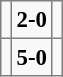<table bgcolor="#f9f9f9" cellpadding="3" cellspacing="0" border="1" style="font-size: 95%; border: gray solid 1px; border-collapse: collapse; background: #f9f9f9;">
<tr>
<td><strong></strong></td>
<td align="center"><strong>2-0</strong></td>
<td></td>
</tr>
<tr>
<td><strong></strong></td>
<td align="center"><strong>5-0</strong></td>
<td></td>
</tr>
</table>
